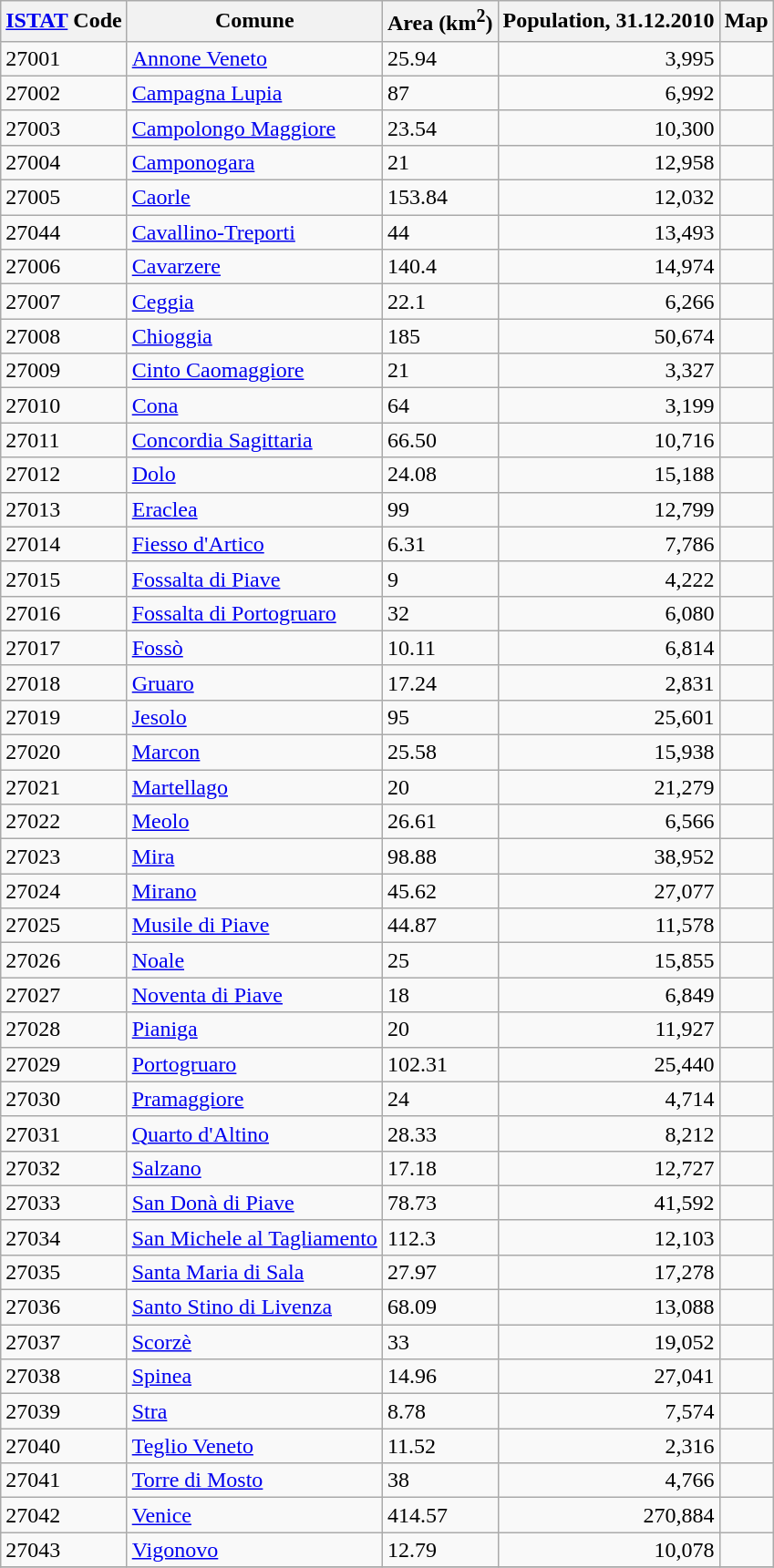<table class="wikitable sortable">
<tr>
<th><a href='#'>ISTAT</a> Code</th>
<th>Comune</th>
<th>Area (km<sup>2</sup>)</th>
<th>Population, 31.12.2010</th>
<th>Map</th>
</tr>
<tr>
<td>27001</td>
<td><a href='#'>Annone Veneto</a></td>
<td>25.94</td>
<td align="right">3,995</td>
<td></td>
</tr>
<tr>
<td>27002</td>
<td><a href='#'>Campagna Lupia</a></td>
<td>87</td>
<td align="right">6,992</td>
<td></td>
</tr>
<tr>
<td>27003</td>
<td><a href='#'>Campolongo Maggiore</a></td>
<td>23.54</td>
<td align="right">10,300</td>
<td></td>
</tr>
<tr>
<td>27004</td>
<td><a href='#'>Camponogara</a></td>
<td>21</td>
<td align="right">12,958</td>
<td></td>
</tr>
<tr>
<td>27005</td>
<td><a href='#'>Caorle</a></td>
<td>153.84</td>
<td align="right">12,032</td>
<td></td>
</tr>
<tr>
<td>27044</td>
<td><a href='#'>Cavallino-Treporti</a></td>
<td>44</td>
<td align="right">13,493</td>
<td></td>
</tr>
<tr>
<td>27006</td>
<td><a href='#'>Cavarzere</a></td>
<td>140.4</td>
<td align="right">14,974</td>
<td></td>
</tr>
<tr>
<td>27007</td>
<td><a href='#'>Ceggia</a></td>
<td>22.1</td>
<td align="right">6,266</td>
<td></td>
</tr>
<tr>
<td>27008</td>
<td><a href='#'>Chioggia</a></td>
<td>185</td>
<td align="right">50,674</td>
<td></td>
</tr>
<tr>
<td>27009</td>
<td><a href='#'>Cinto Caomaggiore</a></td>
<td>21</td>
<td align="right">3,327</td>
<td></td>
</tr>
<tr>
<td>27010</td>
<td><a href='#'>Cona</a></td>
<td>64</td>
<td align="right">3,199</td>
<td></td>
</tr>
<tr>
<td>27011</td>
<td><a href='#'>Concordia Sagittaria</a></td>
<td>66.50</td>
<td align="right">10,716</td>
<td></td>
</tr>
<tr>
<td>27012</td>
<td><a href='#'>Dolo</a></td>
<td>24.08</td>
<td align="right">15,188</td>
<td></td>
</tr>
<tr>
<td>27013</td>
<td><a href='#'>Eraclea</a></td>
<td>99</td>
<td align="right">12,799</td>
<td></td>
</tr>
<tr>
<td>27014</td>
<td><a href='#'>Fiesso d'Artico</a></td>
<td>6.31</td>
<td align="right">7,786</td>
<td></td>
</tr>
<tr>
<td>27015</td>
<td><a href='#'>Fossalta di Piave</a></td>
<td>9</td>
<td align="right">4,222</td>
<td></td>
</tr>
<tr>
<td>27016</td>
<td><a href='#'>Fossalta di Portogruaro</a></td>
<td>32</td>
<td align="right">6,080</td>
<td></td>
</tr>
<tr>
<td>27017</td>
<td><a href='#'>Fossò</a></td>
<td>10.11</td>
<td align="right">6,814</td>
<td></td>
</tr>
<tr>
<td>27018</td>
<td><a href='#'>Gruaro</a></td>
<td>17.24</td>
<td align="right">2,831</td>
<td></td>
</tr>
<tr>
<td>27019</td>
<td><a href='#'>Jesolo</a></td>
<td>95</td>
<td align="right">25,601</td>
<td></td>
</tr>
<tr>
<td>27020</td>
<td><a href='#'>Marcon</a></td>
<td>25.58</td>
<td align="right">15,938</td>
<td></td>
</tr>
<tr>
<td>27021</td>
<td><a href='#'>Martellago</a></td>
<td>20</td>
<td align="right">21,279</td>
<td></td>
</tr>
<tr>
<td>27022</td>
<td><a href='#'>Meolo</a></td>
<td>26.61</td>
<td align="right">6,566</td>
<td></td>
</tr>
<tr>
<td>27023</td>
<td><a href='#'>Mira</a></td>
<td>98.88</td>
<td align="right">38,952</td>
<td></td>
</tr>
<tr>
<td>27024</td>
<td><a href='#'>Mirano</a></td>
<td>45.62</td>
<td align="right">27,077</td>
<td></td>
</tr>
<tr>
<td>27025</td>
<td><a href='#'>Musile di Piave</a></td>
<td>44.87</td>
<td align="right">11,578</td>
<td></td>
</tr>
<tr>
<td>27026</td>
<td><a href='#'>Noale</a></td>
<td>25</td>
<td align="right">15,855</td>
<td></td>
</tr>
<tr>
<td>27027</td>
<td><a href='#'>Noventa di Piave</a></td>
<td>18</td>
<td align="right">6,849</td>
<td></td>
</tr>
<tr>
<td>27028</td>
<td><a href='#'>Pianiga</a></td>
<td>20</td>
<td align="right">11,927</td>
<td></td>
</tr>
<tr>
<td>27029</td>
<td><a href='#'>Portogruaro</a></td>
<td>102.31</td>
<td align="right">25,440</td>
<td></td>
</tr>
<tr>
<td>27030</td>
<td><a href='#'>Pramaggiore</a></td>
<td>24</td>
<td align="right">4,714</td>
<td></td>
</tr>
<tr>
<td>27031</td>
<td><a href='#'>Quarto d'Altino</a></td>
<td>28.33</td>
<td align="right">8,212</td>
<td></td>
</tr>
<tr>
<td>27032</td>
<td><a href='#'>Salzano</a></td>
<td>17.18</td>
<td align="right">12,727</td>
<td></td>
</tr>
<tr>
<td>27033</td>
<td><a href='#'>San Donà di Piave</a></td>
<td>78.73</td>
<td align="right">41,592</td>
<td></td>
</tr>
<tr>
<td>27034</td>
<td><a href='#'>San Michele al Tagliamento</a></td>
<td>112.3</td>
<td align="right">12,103</td>
<td></td>
</tr>
<tr>
<td>27035</td>
<td><a href='#'>Santa Maria di Sala</a></td>
<td>27.97</td>
<td align="right">17,278</td>
<td></td>
</tr>
<tr>
<td>27036</td>
<td><a href='#'>Santo Stino di Livenza</a></td>
<td>68.09</td>
<td align="right">13,088</td>
<td></td>
</tr>
<tr>
<td>27037</td>
<td><a href='#'>Scorzè</a></td>
<td>33</td>
<td align="right">19,052</td>
<td></td>
</tr>
<tr>
<td>27038</td>
<td><a href='#'>Spinea</a></td>
<td>14.96</td>
<td align="right">27,041</td>
<td></td>
</tr>
<tr>
<td>27039</td>
<td><a href='#'>Stra</a></td>
<td>8.78</td>
<td align="right">7,574</td>
<td></td>
</tr>
<tr>
<td>27040</td>
<td><a href='#'>Teglio Veneto</a></td>
<td>11.52</td>
<td align="right">2,316</td>
<td></td>
</tr>
<tr>
<td>27041</td>
<td><a href='#'>Torre di Mosto</a></td>
<td>38</td>
<td align="right">4,766</td>
<td></td>
</tr>
<tr>
<td>27042</td>
<td><a href='#'>Venice</a></td>
<td>414.57</td>
<td align="right">270,884</td>
<td></td>
</tr>
<tr>
<td>27043</td>
<td><a href='#'>Vigonovo</a></td>
<td>12.79</td>
<td align="right">10,078</td>
<td></td>
</tr>
<tr>
</tr>
</table>
